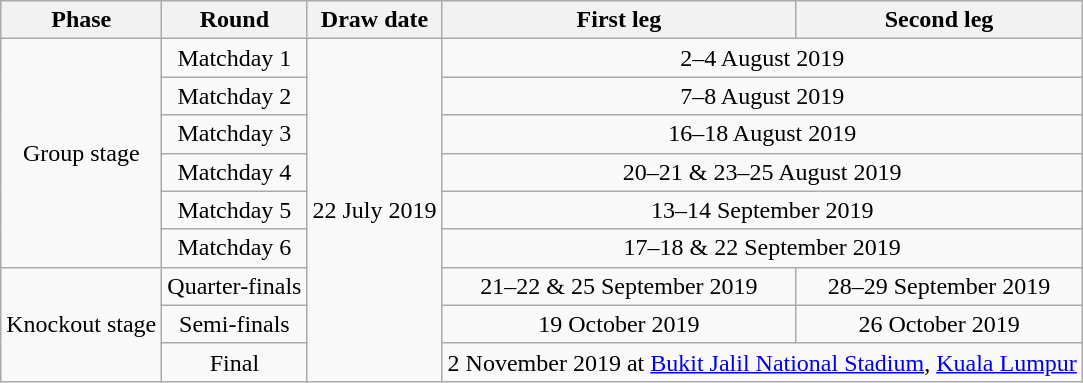<table class="wikitable" style="text-align:center">
<tr>
<th>Phase</th>
<th>Round</th>
<th>Draw date</th>
<th>First leg</th>
<th>Second leg</th>
</tr>
<tr>
<td rowspan=6>Group stage</td>
<td>Matchday 1</td>
<td rowspan=9>22 July 2019<br></td>
<td colspan=2>2–4 August 2019</td>
</tr>
<tr>
<td>Matchday 2</td>
<td colspan=2>7–8 August 2019</td>
</tr>
<tr>
<td>Matchday 3</td>
<td colspan=2>16–18 August 2019</td>
</tr>
<tr>
<td>Matchday 4</td>
<td colspan=2>20–21 & 23–25 August 2019</td>
</tr>
<tr>
<td>Matchday 5</td>
<td colspan=2>13–14 September 2019</td>
</tr>
<tr>
<td>Matchday 6</td>
<td colspan=2>17–18 & 22 September 2019</td>
</tr>
<tr>
<td rowspan=3>Knockout stage</td>
<td>Quarter-finals</td>
<td>21–22 & 25 September 2019</td>
<td>28–29 September 2019</td>
</tr>
<tr>
<td>Semi-finals</td>
<td>19 October 2019</td>
<td>26 October 2019</td>
</tr>
<tr>
<td>Final</td>
<td colspan=2>2 November 2019 at <a href='#'>Bukit Jalil National Stadium</a>, <a href='#'>Kuala Lumpur</a></td>
</tr>
</table>
